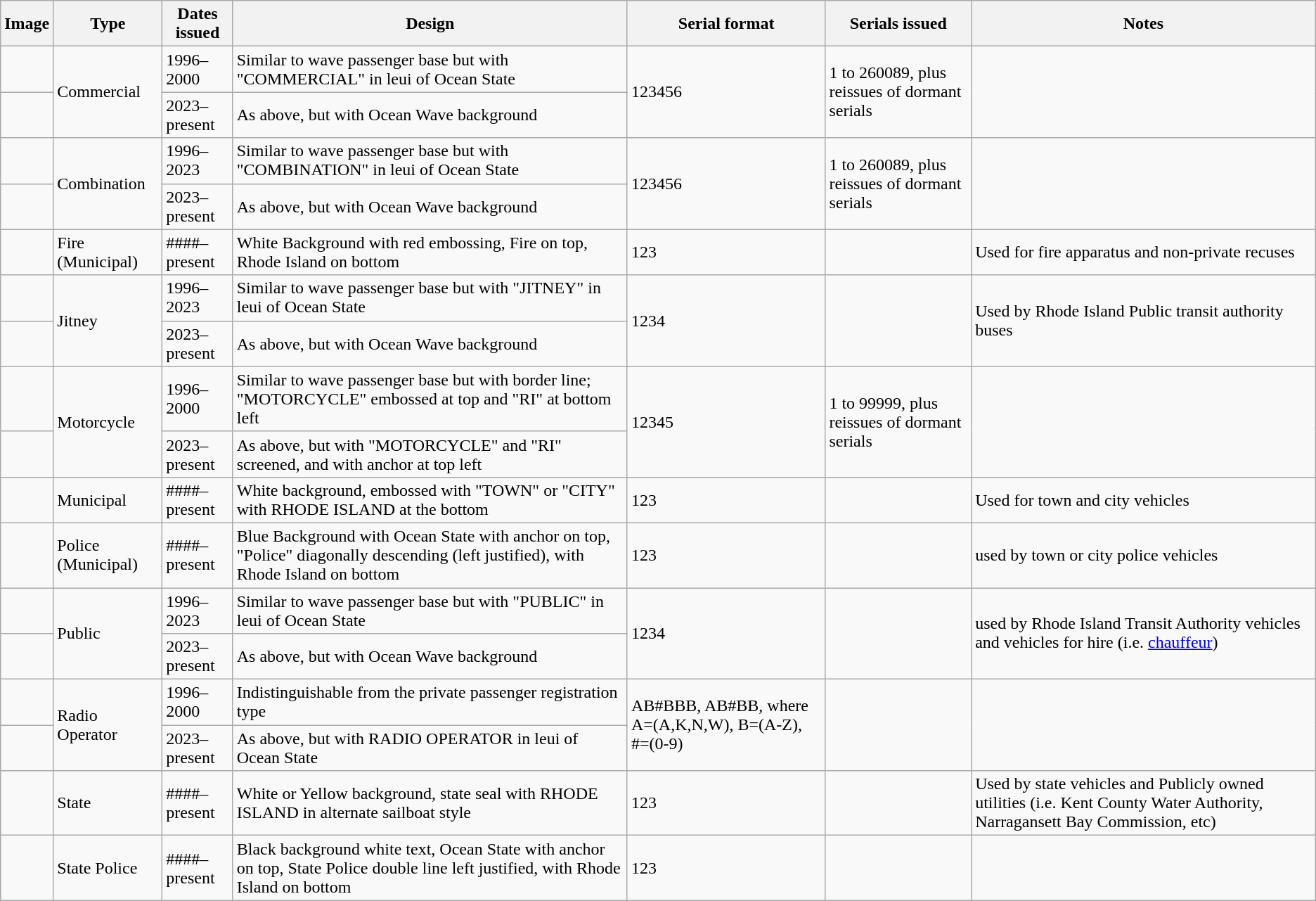<table class="wikitable">
<tr>
<th>Image</th>
<th>Type</th>
<th>Dates issued</th>
<th>Design</th>
<th>Serial format</th>
<th>Serials issued</th>
<th>Notes</th>
</tr>
<tr>
<td></td>
<td rowspan="2">Commercial</td>
<td>1996–2000</td>
<td>Similar to wave passenger base but with "COMMERCIAL" in leui of Ocean State</td>
<td rowspan="2">123456</td>
<td rowspan="2">1 to 260089, plus reissues of dormant serials</td>
<td rowspan="2"></td>
</tr>
<tr>
<td></td>
<td>2023–present</td>
<td>As above, but with Ocean Wave background</td>
</tr>
<tr>
<td></td>
<td rowspan="2">Combination</td>
<td>1996–2023</td>
<td>Similar to wave passenger base but with "COMBINATION" in leui of Ocean State</td>
<td rowspan="2">123456</td>
<td rowspan="2">1 to 260089, plus reissues of dormant serials</td>
<td rowspan="2"></td>
</tr>
<tr>
<td></td>
<td>2023–present</td>
<td>As above, but with Ocean Wave background</td>
</tr>
<tr>
<td></td>
<td rowspan="1">Fire (Municipal)</td>
<td>####–present</td>
<td>White Background with red embossing, Fire on top, Rhode Island on bottom</td>
<td rowspan="1">123</td>
<td rowspan="1"></td>
<td rowspan="1">Used for fire apparatus and non-private recuses</td>
</tr>
<tr>
<td></td>
<td rowspan="2">Jitney</td>
<td>1996–2023</td>
<td>Similar to wave passenger base but with "JITNEY" in leui of Ocean State</td>
<td rowspan="2">1234</td>
<td rowspan="2"></td>
<td rowspan="2">Used by Rhode Island Public transit authority buses</td>
</tr>
<tr>
<td></td>
<td>2023–present</td>
<td>As above, but with Ocean Wave background</td>
</tr>
<tr>
<td></td>
<td rowspan="2">Motorcycle</td>
<td>1996–2000</td>
<td>Similar to wave passenger base but with border line; "MOTORCYCLE" embossed at top and "RI" at bottom left</td>
<td rowspan="2">12345</td>
<td rowspan="2">1 to 99999, plus reissues of dormant serials</td>
<td rowspan="2"></td>
</tr>
<tr>
<td></td>
<td>2023–present</td>
<td>As above, but with "MOTORCYCLE" and "RI" screened, and with anchor at top left</td>
</tr>
<tr>
<td></td>
<td rowspan="1">Municipal</td>
<td>####–present</td>
<td>White background, embossed with "TOWN" or "CITY" with RHODE ISLAND at the bottom</td>
<td rowspan="1">123</td>
<td rowspan="1"></td>
<td rowspan="1">Used for town and city vehicles</td>
</tr>
<tr>
<td></td>
<td rowspan="1">Police (Municipal)</td>
<td>####–present</td>
<td>Blue Background with Ocean State with anchor on top, "Police" diagonally descending (left justified), with Rhode Island on bottom</td>
<td rowspan="1">123</td>
<td rowspan="1"></td>
<td rowspan="1">used by town or city police vehicles</td>
</tr>
<tr>
<td></td>
<td rowspan="2">Public</td>
<td>1996–2023</td>
<td>Similar to wave passenger base but with "PUBLIC" in leui of Ocean State</td>
<td rowspan="2">1234</td>
<td rowspan="2"></td>
<td rowspan="2">used by Rhode Island Transit Authority vehicles and vehicles for hire (i.e. <a href='#'>chauffeur</a>)</td>
</tr>
<tr>
<td></td>
<td>2023–present</td>
<td>As above, but with Ocean Wave background</td>
</tr>
<tr>
<td></td>
<td rowspan="2">Radio Operator</td>
<td>1996–2000</td>
<td>Indistinguishable from the private passenger registration type</td>
<td rowspan="2">AB#BBB, AB#BB, where A=(A,K,N,W), B=(A-Z), #=(0-9)</td>
<td rowspan="2"></td>
<td rowspan="2"></td>
</tr>
<tr>
<td></td>
<td>2023–present</td>
<td>As above, but with RADIO OPERATOR in leui of Ocean State</td>
</tr>
<tr>
<td></td>
<td rowspan="1">State</td>
<td>####–present</td>
<td>White or Yellow background, state seal with RHODE ISLAND in alternate sailboat style</td>
<td rowspan="1">123</td>
<td rowspan="1"></td>
<td rowspan="1">Used by state vehicles and Publicly owned utilities (i.e. Kent County Water Authority, Narragansett Bay Commission, etc)</td>
</tr>
<tr>
<td></td>
<td rowspan="1">State Police</td>
<td>####–present</td>
<td>Black background white text, Ocean State with anchor on top, State Police double line left justified, with Rhode Island on bottom</td>
<td rowspan="1">123</td>
<td rowspan="1"></td>
<td rowspan="1"></td>
</tr>
</table>
